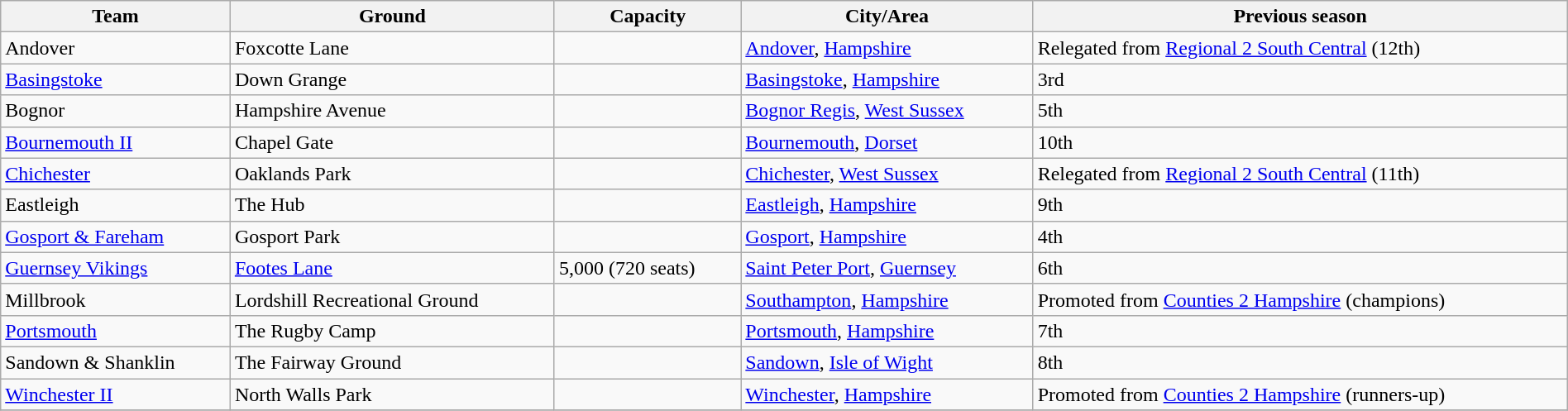<table class="wikitable sortable" width=100%>
<tr>
<th>Team</th>
<th>Ground</th>
<th>Capacity</th>
<th>City/Area</th>
<th>Previous season</th>
</tr>
<tr>
<td>Andover</td>
<td>Foxcotte Lane</td>
<td></td>
<td><a href='#'>Andover</a>, <a href='#'>Hampshire</a></td>
<td>Relegated from <a href='#'>Regional  2 South Central</a> (12th)</td>
</tr>
<tr>
<td><a href='#'>Basingstoke</a></td>
<td>Down Grange</td>
<td></td>
<td><a href='#'>Basingstoke</a>, <a href='#'>Hampshire</a></td>
<td>3rd</td>
</tr>
<tr>
<td>Bognor</td>
<td>Hampshire Avenue</td>
<td></td>
<td><a href='#'>Bognor Regis</a>, <a href='#'>West Sussex</a></td>
<td>5th</td>
</tr>
<tr>
<td><a href='#'>Bournemouth II</a></td>
<td>Chapel Gate</td>
<td></td>
<td><a href='#'>Bournemouth</a>, <a href='#'>Dorset</a></td>
<td>10th</td>
</tr>
<tr>
<td><a href='#'>Chichester</a></td>
<td>Oaklands Park</td>
<td></td>
<td><a href='#'>Chichester</a>, <a href='#'>West Sussex</a></td>
<td>Relegated from <a href='#'>Regional  2 South Central</a> (11th)</td>
</tr>
<tr>
<td>Eastleigh</td>
<td>The Hub</td>
<td></td>
<td><a href='#'>Eastleigh</a>, <a href='#'>Hampshire</a></td>
<td>9th</td>
</tr>
<tr>
<td><a href='#'>Gosport & Fareham</a></td>
<td>Gosport Park</td>
<td></td>
<td><a href='#'>Gosport</a>, <a href='#'>Hampshire</a></td>
<td>4th</td>
</tr>
<tr>
<td><a href='#'>Guernsey Vikings</a></td>
<td><a href='#'>Footes Lane</a></td>
<td>5,000 (720 seats)</td>
<td><a href='#'>Saint Peter Port</a>, <a href='#'>Guernsey</a></td>
<td>6th</td>
</tr>
<tr>
<td>Millbrook</td>
<td>Lordshill Recreational Ground</td>
<td></td>
<td><a href='#'>Southampton</a>, <a href='#'>Hampshire</a></td>
<td>Promoted from <a href='#'>Counties 2 Hampshire</a> (champions)</td>
</tr>
<tr>
<td><a href='#'>Portsmouth</a></td>
<td>The Rugby Camp</td>
<td></td>
<td><a href='#'>Portsmouth</a>, <a href='#'>Hampshire</a></td>
<td>7th</td>
</tr>
<tr>
<td>Sandown & Shanklin</td>
<td>The Fairway Ground</td>
<td></td>
<td><a href='#'>Sandown</a>, <a href='#'>Isle of Wight</a></td>
<td>8th</td>
</tr>
<tr>
<td><a href='#'>Winchester II</a></td>
<td>North Walls Park</td>
<td></td>
<td><a href='#'>Winchester</a>, <a href='#'>Hampshire</a></td>
<td>Promoted from <a href='#'>Counties 2 Hampshire</a> (runners-up)</td>
</tr>
<tr>
</tr>
</table>
